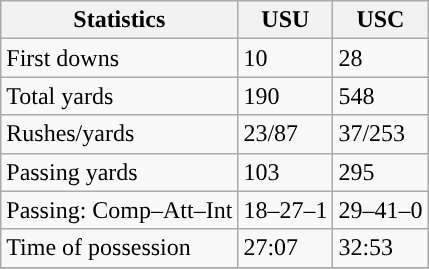<table class="wikitable" style="float: left;">
<tr>
<th>Statistics</th>
<th>USU</th>
<th>USC</th>
</tr>
<tr>
<td>First downs</td>
<td>10</td>
<td>28</td>
</tr>
<tr>
<td>Total yards</td>
<td>190</td>
<td>548</td>
</tr>
<tr>
<td>Rushes/yards</td>
<td>23/87</td>
<td>37/253</td>
</tr>
<tr>
<td>Passing yards</td>
<td>103</td>
<td>295</td>
</tr>
<tr>
<td>Passing: Comp–Att–Int</td>
<td>18–27–1</td>
<td>29–41–0</td>
</tr>
<tr>
<td>Time of possession</td>
<td>27:07</td>
<td>32:53</td>
</tr>
<tr>
</tr>
</table>
